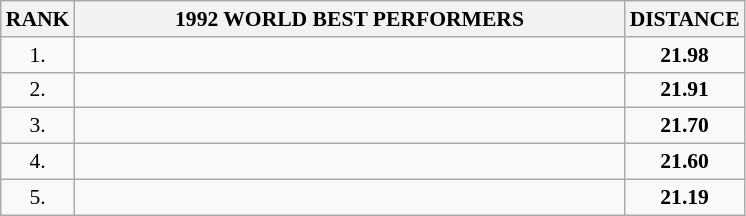<table class="wikitable" style="border-collapse: collapse; font-size: 90%;">
<tr>
<th>RANK</th>
<th align="center" style="width: 25em">1992 WORLD BEST PERFORMERS</th>
<th align="center" style="width: 5em">DISTANCE</th>
</tr>
<tr>
<td align="center">1.</td>
<td></td>
<td align="center"><strong>21.98</strong></td>
</tr>
<tr>
<td align="center">2.</td>
<td></td>
<td align="center"><strong>21.91</strong></td>
</tr>
<tr>
<td align="center">3.</td>
<td></td>
<td align="center"><strong>21.70</strong></td>
</tr>
<tr>
<td align="center">4.</td>
<td></td>
<td align="center"><strong>21.60</strong></td>
</tr>
<tr>
<td align="center">5.</td>
<td></td>
<td align="center"><strong>21.19</strong></td>
</tr>
</table>
